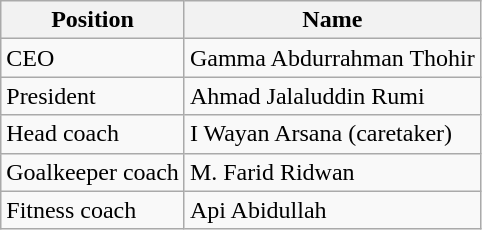<table class="wikitable">
<tr>
<th>Position</th>
<th>Name</th>
</tr>
<tr>
<td>CEO</td>
<td> Gamma Abdurrahman Thohir</td>
</tr>
<tr>
<td>President</td>
<td> Ahmad Jalaluddin Rumi</td>
</tr>
<tr>
<td>Head coach</td>
<td> I Wayan Arsana (caretaker)</td>
</tr>
<tr>
<td>Goalkeeper coach</td>
<td> M. Farid Ridwan</td>
</tr>
<tr>
<td>Fitness coach</td>
<td> Api Abidullah</td>
</tr>
</table>
